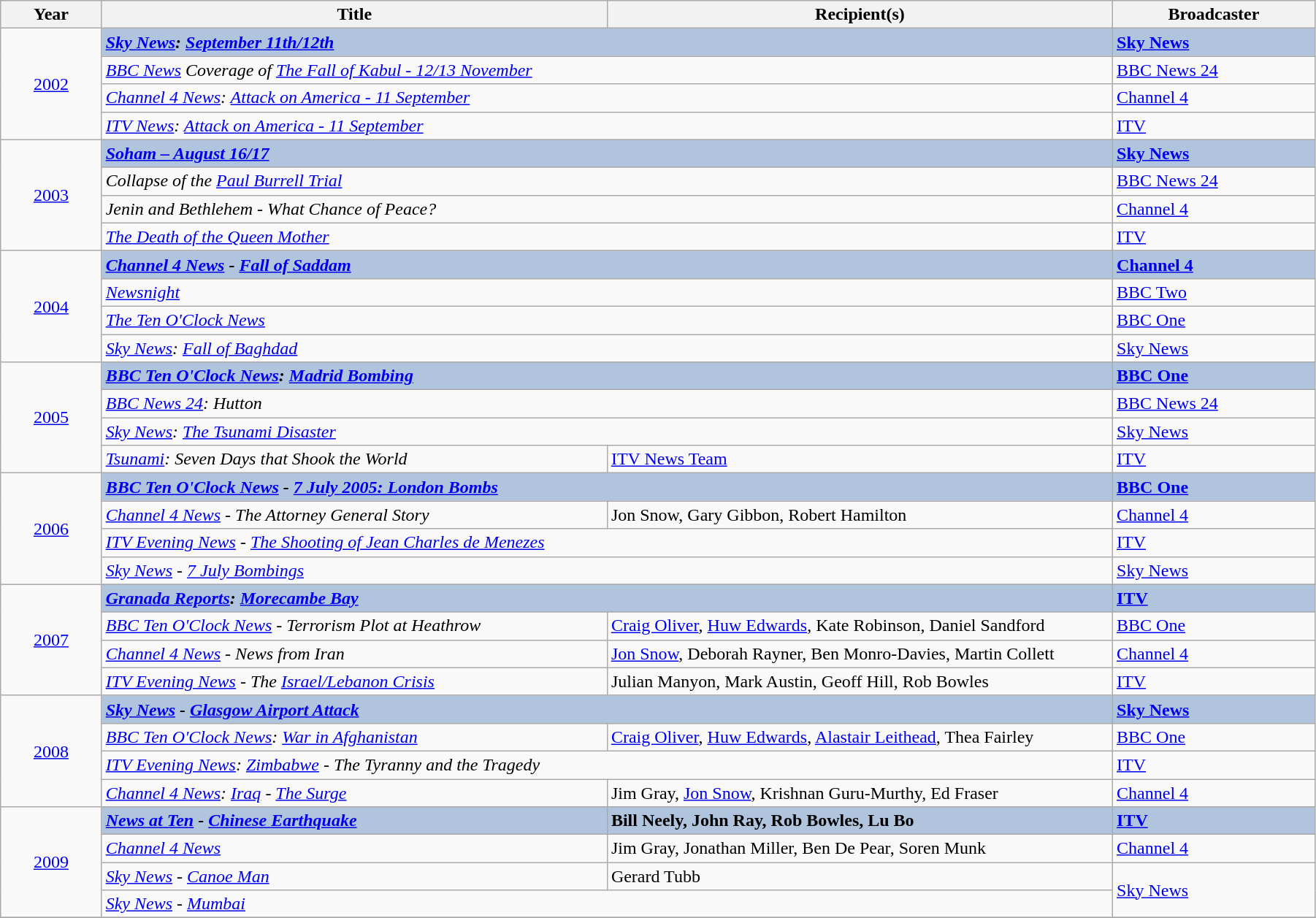<table class="wikitable" width="95%">
<tr>
<th width=5%>Year</th>
<th width=25%>Title</th>
<th width=25%><strong>Recipient(s)</strong></th>
<th width=10%><strong>Broadcaster</strong></th>
</tr>
<tr>
<td rowspan="4" style="text-align:center;"><a href='#'>2002</a></td>
<td colspan="2" style="background:#B0C4DE;"><strong><em><a href='#'>Sky News</a>: <a href='#'>September 11th/12th</a></em></strong></td>
<td style="background:#B0C4DE;"><strong><a href='#'>Sky News</a></strong></td>
</tr>
<tr>
<td colspan="2"><em><a href='#'>BBC News</a> Coverage of <a href='#'>The Fall of Kabul - 12/13 November</a></em></td>
<td><a href='#'>BBC News 24</a></td>
</tr>
<tr>
<td colspan="2"><em><a href='#'>Channel 4 News</a>: <a href='#'>Attack on America - 11 September</a></em></td>
<td><a href='#'>Channel 4</a></td>
</tr>
<tr>
<td colspan="2"><em><a href='#'>ITV News</a>: <a href='#'>Attack on America - 11 September</a></em></td>
<td><a href='#'>ITV</a></td>
</tr>
<tr>
<td rowspan="4" style="text-align:center;"><a href='#'>2003</a></td>
<td colspan="2" style="background:#B0C4DE;"><strong><em><a href='#'>Soham – August 16/17</a></em></strong></td>
<td style="background:#B0C4DE;"><strong><a href='#'>Sky News</a></strong></td>
</tr>
<tr>
<td colspan="2"><em>Collapse of the <a href='#'>Paul Burrell Trial</a></em></td>
<td><a href='#'>BBC News 24</a></td>
</tr>
<tr>
<td colspan="2"><em>Jenin and Bethlehem - What Chance of Peace?</em></td>
<td><a href='#'>Channel 4</a></td>
</tr>
<tr>
<td colspan="2"><em><a href='#'>The Death of the Queen Mother</a></em></td>
<td><a href='#'>ITV</a></td>
</tr>
<tr>
<td rowspan="4" style="text-align:center;"><a href='#'>2004</a></td>
<td colspan="2" style="background:#B0C4DE;"><strong><em><a href='#'>Channel 4 News</a> - <a href='#'>Fall of Saddam</a></em></strong></td>
<td style="background:#B0C4DE;"><strong><a href='#'>Channel 4</a></strong></td>
</tr>
<tr>
<td colspan="2"><em><a href='#'>Newsnight</a></em></td>
<td><a href='#'>BBC Two</a></td>
</tr>
<tr>
<td colspan="2"><em><a href='#'>The Ten O'Clock News</a></em></td>
<td><a href='#'>BBC One</a></td>
</tr>
<tr>
<td colspan="2"><em><a href='#'>Sky News</a>: <a href='#'>Fall of Baghdad</a></em></td>
<td><a href='#'>Sky News</a></td>
</tr>
<tr>
<td rowspan="4" style="text-align:center;"><a href='#'>2005</a></td>
<td colspan="2" colspan="2" style="background:#B0C4DE;"><strong><em><a href='#'>BBC Ten O'Clock News</a>: <a href='#'>Madrid Bombing</a></em></strong></td>
<td style="background:#B0C4DE;"><strong><a href='#'>BBC One</a></strong></td>
</tr>
<tr>
<td colspan="2"><em><a href='#'>BBC News 24</a>: Hutton</em></td>
<td><a href='#'>BBC News 24</a></td>
</tr>
<tr>
<td colspan="2"><em><a href='#'>Sky News</a>: <a href='#'>The Tsunami Disaster</a></em></td>
<td><a href='#'>Sky News</a></td>
</tr>
<tr>
<td><em><a href='#'>Tsunami</a>: Seven Days that Shook the World</em></td>
<td><a href='#'>ITV News Team</a></td>
<td><a href='#'>ITV</a></td>
</tr>
<tr>
<td rowspan="4" style="text-align:center;"><a href='#'>2006</a></td>
<td colspan="2" style="background:#B0C4DE;"><strong><em><a href='#'>BBC Ten O'Clock News</a> - <a href='#'>7 July 2005: London Bombs</a></em></strong></td>
<td style="background:#B0C4DE;"><strong><a href='#'>BBC One</a></strong></td>
</tr>
<tr>
<td><em><a href='#'>Channel 4 News</a> - The Attorney General Story</em></td>
<td>Jon Snow, Gary Gibbon, Robert Hamilton</td>
<td><a href='#'>Channel 4</a></td>
</tr>
<tr>
<td colspan="2"><em><a href='#'>ITV Evening News</a> - <a href='#'>The Shooting of Jean Charles de Menezes</a></em></td>
<td><a href='#'>ITV</a></td>
</tr>
<tr>
<td colspan="2"><em><a href='#'>Sky News</a> - <a href='#'>7 July Bombings</a></em></td>
<td><a href='#'>Sky News</a></td>
</tr>
<tr>
<td rowspan="4" style="text-align:center;"><a href='#'>2007</a></td>
<td colspan="2" style="background:#B0C4DE;"><strong><em><a href='#'>Granada Reports</a>: <a href='#'>Morecambe Bay</a></em></strong></td>
<td style="background:#B0C4DE;"><strong><a href='#'>ITV</a></strong></td>
</tr>
<tr>
<td><em><a href='#'>BBC Ten O'Clock News</a> - Terrorism Plot at Heathrow</em></td>
<td><a href='#'>Craig Oliver</a>, <a href='#'>Huw Edwards</a>, Kate Robinson, Daniel Sandford</td>
<td><a href='#'>BBC One</a></td>
</tr>
<tr>
<td><em><a href='#'>Channel 4 News</a> - News from Iran</em></td>
<td><a href='#'>Jon Snow</a>, Deborah Rayner, Ben Monro-Davies, Martin Collett</td>
<td><a href='#'>Channel 4</a></td>
</tr>
<tr>
<td><em><a href='#'>ITV Evening News</a> - The <a href='#'>Israel/Lebanon Crisis</a></em></td>
<td>Julian Manyon, Mark Austin, Geoff Hill, Rob Bowles</td>
<td><a href='#'>ITV</a></td>
</tr>
<tr>
<td rowspan="4" style="text-align:center;"><a href='#'>2008</a></td>
<td colspan="2" style="background:#B0C4DE;"><strong><em><a href='#'>Sky News</a> - <a href='#'>Glasgow Airport Attack</a></em></strong></td>
<td style="background:#B0C4DE;"><strong><a href='#'>Sky News</a></strong></td>
</tr>
<tr>
<td><em><a href='#'>BBC Ten O'Clock News</a>: <a href='#'>War in Afghanistan</a></em></td>
<td><a href='#'>Craig Oliver</a>, <a href='#'>Huw Edwards</a>, <a href='#'>Alastair Leithead</a>, Thea Fairley</td>
<td><a href='#'>BBC One</a></td>
</tr>
<tr>
<td colspan="2"><em><a href='#'>ITV Evening News</a>: <a href='#'>Zimbabwe</a> - The Tyranny and the Tragedy</em></td>
<td><a href='#'>ITV</a></td>
</tr>
<tr>
<td><em><a href='#'>Channel 4 News</a>: <a href='#'>Iraq</a> - <a href='#'>The Surge</a> </em></td>
<td>Jim Gray, <a href='#'>Jon Snow</a>, Krishnan Guru-Murthy, Ed Fraser</td>
<td><a href='#'>Channel 4</a></td>
</tr>
<tr>
<td rowspan="4" style="text-align:center;"><a href='#'>2009</a></td>
<td style="background:#B0C4DE;"><strong><em><a href='#'>News at Ten</a> - <a href='#'>Chinese Earthquake</a></em></strong></td>
<td style="background:#B0C4DE;"><strong>Bill Neely, John Ray, Rob Bowles, Lu Bo</strong></td>
<td style="background:#B0C4DE;"><strong><a href='#'>ITV</a></strong></td>
</tr>
<tr>
<td><em><a href='#'>Channel 4 News</a></em></td>
<td>Jim Gray, Jonathan Miller, Ben De Pear, Soren Munk</td>
<td><a href='#'>Channel 4</a></td>
</tr>
<tr>
<td><em><a href='#'>Sky News</a> - <a href='#'>Canoe Man</a></em></td>
<td>Gerard Tubb</td>
<td rowspan="2"><a href='#'>Sky News</a></td>
</tr>
<tr>
<td colspan="2"><em><a href='#'>Sky News</a> - <a href='#'>Mumbai</a></em></td>
</tr>
<tr>
</tr>
</table>
